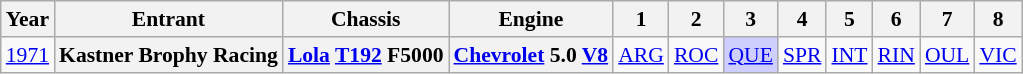<table class="wikitable" style="text-align:center; font-size:90%">
<tr>
<th>Year</th>
<th>Entrant</th>
<th>Chassis</th>
<th>Engine</th>
<th>1</th>
<th>2</th>
<th>3</th>
<th>4</th>
<th>5</th>
<th>6</th>
<th>7</th>
<th>8</th>
</tr>
<tr>
<td><a href='#'>1971</a></td>
<th>Kastner Brophy Racing</th>
<th><a href='#'>Lola</a> <a href='#'>T192</a> F5000</th>
<th><a href='#'>Chevrolet</a> 5.0 <a href='#'>V8</a></th>
<td><a href='#'>ARG</a></td>
<td><a href='#'>ROC</a></td>
<td style="background:#CFCFFF;"><a href='#'>QUE</a><br></td>
<td><a href='#'>SPR</a></td>
<td><a href='#'>INT</a></td>
<td><a href='#'>RIN</a></td>
<td><a href='#'>OUL</a></td>
<td><a href='#'>VIC</a></td>
</tr>
</table>
